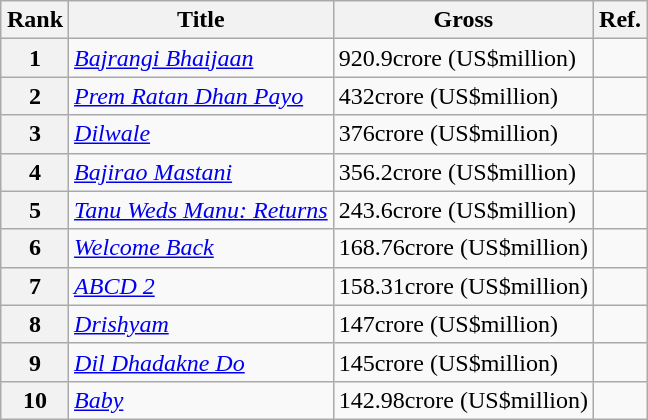<table class="wikitable" style="margin:auto; margin:auto;">
<tr>
<th>Rank</th>
<th>Title</th>
<th>Gross</th>
<th>Ref.</th>
</tr>
<tr>
<th style="text-align:center;">1</th>
<td><em><a href='#'>Bajrangi Bhaijaan</a></em></td>
<td>920.9crore (US$million)</td>
<td></td>
</tr>
<tr>
<th style="text-align:center;">2</th>
<td><em><a href='#'>Prem Ratan Dhan Payo</a></em></td>
<td>432crore (US$million)</td>
<td></td>
</tr>
<tr>
<th style="text-align:center;">3</th>
<td><em><a href='#'>Dilwale</a></em></td>
<td>376crore (US$million)</td>
<td></td>
</tr>
<tr>
<th style="text-align:center;">4</th>
<td><em><a href='#'>Bajirao Mastani</a></em></td>
<td>356.2crore (US$million)</td>
<td></td>
</tr>
<tr>
<th style="text-align:center;">5</th>
<td><em><a href='#'>Tanu Weds Manu: Returns</a></em></td>
<td>243.6crore (US$million)</td>
<td></td>
</tr>
<tr>
<th style="text-align:center;">6</th>
<td><em><a href='#'>Welcome Back</a></em></td>
<td>168.76crore (US$million)</td>
<td></td>
</tr>
<tr>
<th style="text-align:center;">7</th>
<td><em><a href='#'>ABCD 2</a></em></td>
<td>158.31crore (US$million)</td>
<td></td>
</tr>
<tr>
<th style="text-align:center;">8</th>
<td><a href='#'><em>Drishyam</em></a></td>
<td>147crore (US$million)</td>
<td></td>
</tr>
<tr>
<th style="text-align:center;">9</th>
<td><em><a href='#'>Dil Dhadakne Do</a></em></td>
<td>145crore (US$million)</td>
<td></td>
</tr>
<tr>
<th style="text-align:center;">10</th>
<td><em><a href='#'>Baby</a></em></td>
<td>142.98crore (US$million)</td>
<td></td>
</tr>
</table>
